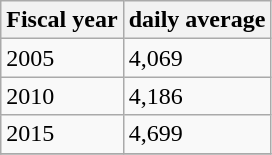<table class="wikitable">
<tr>
<th>Fiscal year</th>
<th>daily average</th>
</tr>
<tr>
<td>2005</td>
<td>4,069</td>
</tr>
<tr>
<td>2010</td>
<td>4,186</td>
</tr>
<tr>
<td>2015</td>
<td>4,699</td>
</tr>
<tr>
</tr>
</table>
